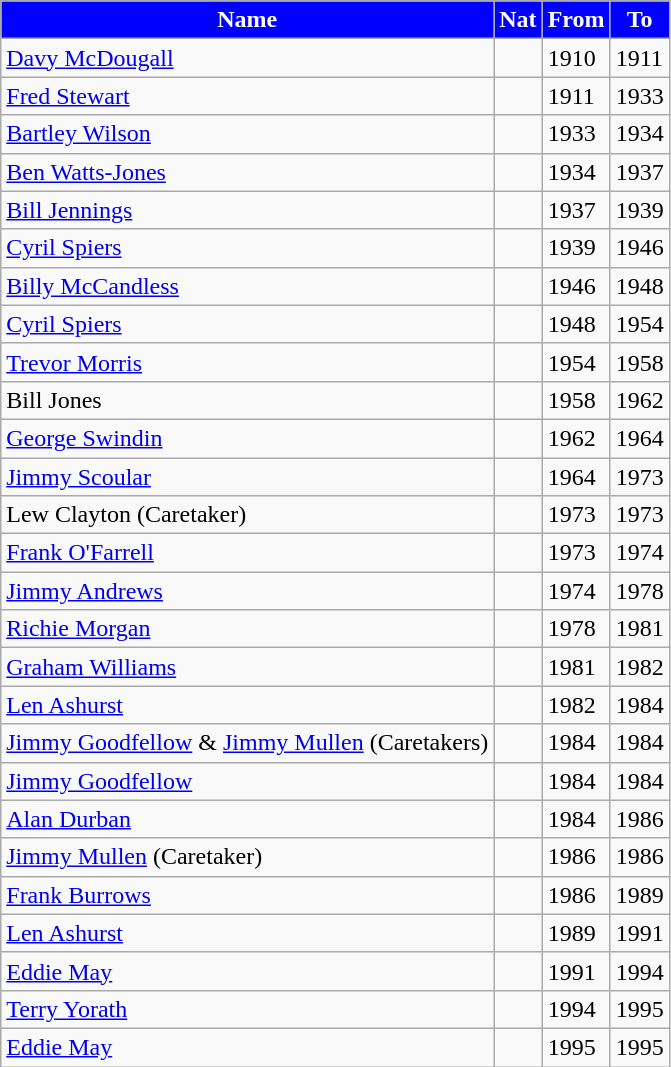<table class="wikitable" style="text-align: center">
<tr>
<th style="background:#00f; color:#fff;" scope="col">Name</th>
<th style="background:#00f; color:#fff;" scope="col">Nat</th>
<th style="background:#00f; color:#fff;" scope="col">From</th>
<th style="background:#00f; color:#fff;" scope="col">To</th>
</tr>
<tr>
<td align=left><a href='#'>Davy McDougall</a></td>
<td></td>
<td align=left>1910</td>
<td align=left>1911</td>
</tr>
<tr>
<td align=left><a href='#'>Fred Stewart</a></td>
<td></td>
<td align=left>1911</td>
<td align=left>1933</td>
</tr>
<tr>
<td align=left><a href='#'>Bartley Wilson</a></td>
<td></td>
<td align=left>1933</td>
<td align=left>1934</td>
</tr>
<tr>
<td align=left><a href='#'>Ben Watts-Jones</a></td>
<td></td>
<td align=left>1934</td>
<td align=left>1937</td>
</tr>
<tr>
<td align=left><a href='#'>Bill Jennings</a></td>
<td></td>
<td align=left>1937</td>
<td align=left>1939</td>
</tr>
<tr>
<td align=left><a href='#'>Cyril Spiers</a></td>
<td></td>
<td align=left>1939</td>
<td align=left>1946</td>
</tr>
<tr>
<td align=left><a href='#'>Billy McCandless</a></td>
<td></td>
<td align=left>1946</td>
<td align=left>1948</td>
</tr>
<tr>
<td align=left><a href='#'>Cyril Spiers</a></td>
<td></td>
<td align=left>1948</td>
<td align=left>1954</td>
</tr>
<tr>
<td align=left><a href='#'>Trevor Morris</a></td>
<td></td>
<td align=left>1954</td>
<td align=left>1958</td>
</tr>
<tr>
<td align=left>Bill Jones</td>
<td></td>
<td align=left>1958</td>
<td align=left>1962</td>
</tr>
<tr>
<td align=left><a href='#'>George Swindin</a></td>
<td></td>
<td align=left>1962</td>
<td align=left>1964</td>
</tr>
<tr>
<td align=left><a href='#'>Jimmy Scoular</a></td>
<td></td>
<td align=left>1964</td>
<td align=left>1973</td>
</tr>
<tr>
<td align=left>Lew Clayton (Caretaker)</td>
<td></td>
<td align=left>1973</td>
<td align=left>1973</td>
</tr>
<tr>
<td align=left><a href='#'>Frank O'Farrell</a></td>
<td></td>
<td align=left>1973</td>
<td align=left>1974</td>
</tr>
<tr>
<td align=left><a href='#'>Jimmy Andrews</a></td>
<td></td>
<td align=left>1974</td>
<td align=left>1978</td>
</tr>
<tr>
<td align=left><a href='#'>Richie Morgan</a></td>
<td></td>
<td align=left>1978</td>
<td align=left>1981</td>
</tr>
<tr>
<td align=left><a href='#'>Graham Williams</a></td>
<td></td>
<td align=left>1981</td>
<td align=left>1982</td>
</tr>
<tr>
<td align=left><a href='#'>Len Ashurst</a></td>
<td></td>
<td align=left>1982</td>
<td align=left>1984</td>
</tr>
<tr>
<td align=left><a href='#'>Jimmy Goodfellow</a> & <a href='#'>Jimmy Mullen</a> (Caretakers)</td>
<td> </td>
<td align=left>1984</td>
<td align=left>1984</td>
</tr>
<tr>
<td align=left><a href='#'>Jimmy Goodfellow</a></td>
<td></td>
<td align=left>1984</td>
<td align=left>1984</td>
</tr>
<tr>
<td align=left><a href='#'>Alan Durban</a></td>
<td></td>
<td align=left>1984</td>
<td align=left>1986</td>
</tr>
<tr>
<td align=left><a href='#'>Jimmy Mullen</a> (Caretaker)</td>
<td></td>
<td align=left>1986</td>
<td align=left>1986</td>
</tr>
<tr>
<td align=left><a href='#'>Frank Burrows</a></td>
<td></td>
<td align=left>1986</td>
<td align=left>1989</td>
</tr>
<tr>
<td align=left><a href='#'>Len Ashurst</a></td>
<td></td>
<td align=left>1989</td>
<td align=left>1991</td>
</tr>
<tr>
<td align=left><a href='#'>Eddie May</a></td>
<td></td>
<td align=left>1991</td>
<td align=left>1994</td>
</tr>
<tr>
<td align=left><a href='#'>Terry Yorath</a></td>
<td></td>
<td align=left>1994</td>
<td align=left>1995</td>
</tr>
<tr>
<td align=left><a href='#'>Eddie May</a></td>
<td></td>
<td align=left>1995</td>
<td align=left>1995</td>
</tr>
</table>
